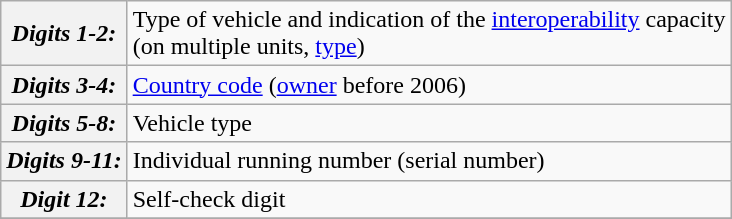<table class="wikitable">
<tr>
<th><em>Digits 1-2:</em></th>
<td>Type of vehicle and indication of the <a href='#'>interoperability</a> capacity<br>(on multiple units, <a href='#'>type</a>)</td>
</tr>
<tr>
<th><em>Digits 3-4:</em></th>
<td><a href='#'>Country code</a> (<a href='#'>owner</a> before 2006)</td>
</tr>
<tr>
<th><em>Digits 5-8:</em></th>
<td>Vehicle type</td>
</tr>
<tr>
<th><em>Digits 9-11:</em></th>
<td>Individual running number (serial number)</td>
</tr>
<tr>
<th><em>Digit 12:</em></th>
<td>Self-check digit</td>
</tr>
<tr>
</tr>
</table>
